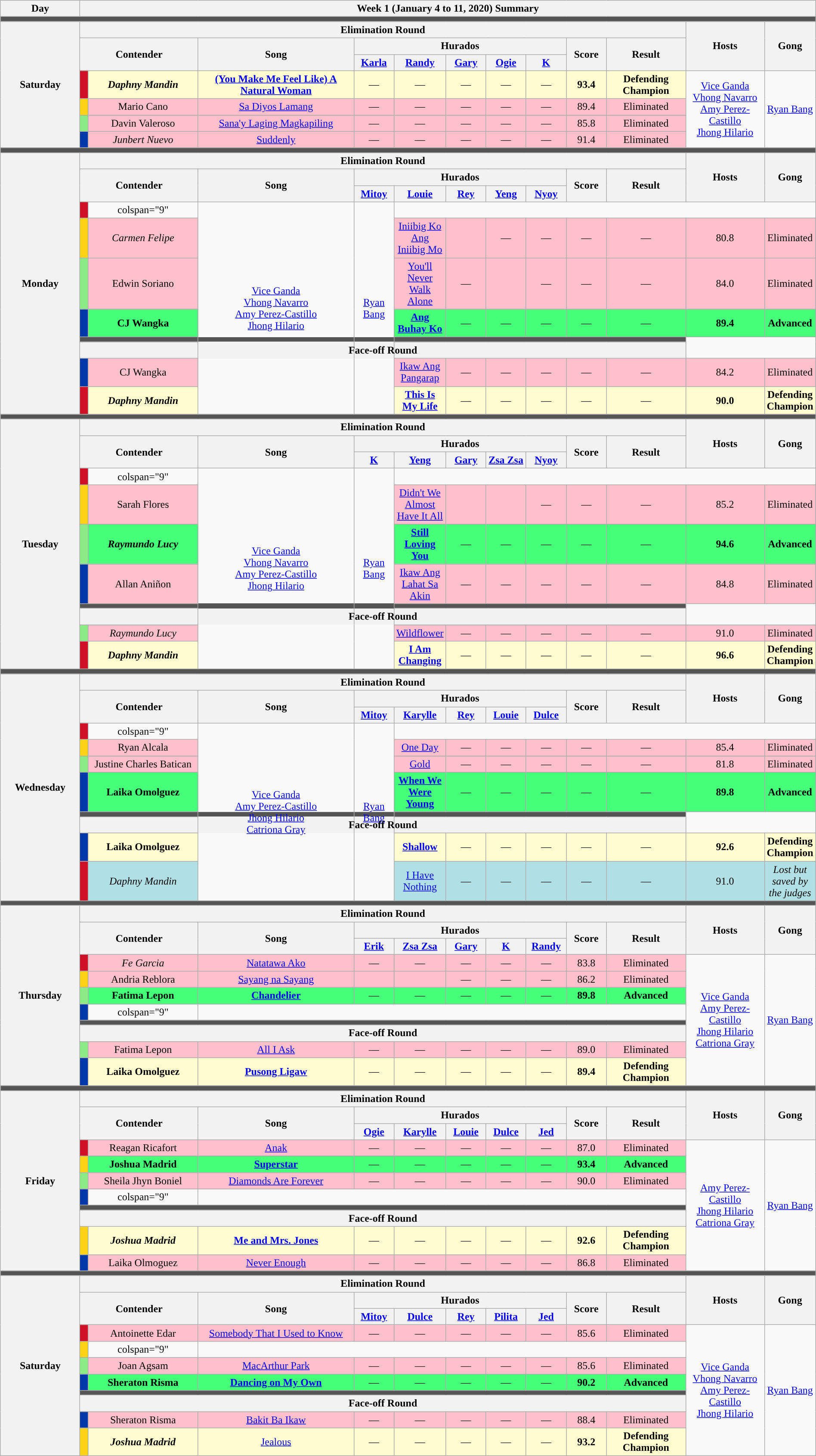<table class="wikitable mw-collapsible mw-collapsed" style="text-align:center; width:100%;">
<tr>
<th>Day</th>
<th colspan="12">Week 1 (January 4 to 11, 2020) Summary</th>
</tr>
<tr>
<th colspan="13" style="background:#555;"></th>
</tr>
<tr>
<th rowspan="7" width="10%">Saturday<br><small></small></th>
<th colspan="10">Elimination Round</th>
<th rowspan="3" width="10%">Hosts</th>
<th rowspan="3" width="05%">Gong</th>
</tr>
<tr>
<th colspan="2" rowspan="2" width="15%">Contender</th>
<th rowspan="2" width="20%">Song</th>
<th colspan="5" width="25%">Hurados</th>
<th rowspan="2" width="05%">Score</th>
<th rowspan="2" width="10%">Result</th>
</tr>
<tr>
<th width="05%"><a href='#'>Karla</a></th>
<th width="05%"><a href='#'>Randy</a></th>
<th width="05%"><a href='#'>Gary</a></th>
<th width="05%"><a href='#'>Ogie</a></th>
<th width="05%"><a href='#'>K</a></th>
</tr>
<tr>
<th style="background-color:#ce1126" width="01%"></th>
<td style="background-color:#FFFDD0"><strong><em>Daphny Mandin</em></strong></td>
<td style="background-color:#FFFDD0"><strong><a href='#'>(You Make Me Feel Like) A Natural Woman</a></strong></td>
<td style="background-color:#FFFDD0">—</td>
<td style="background-color:#FFFDD0">—</td>
<td style="background-color:#FFFDD0">—</td>
<td style="background-color:#FFFDD0">—</td>
<td style="background-color:#FFFDD0">—</td>
<td style="background-color:#FFFDD0"><strong>93.4</strong></td>
<td style="background-color:#fffdd0"><strong>Defending Champion</strong></td>
<td rowspan="4"><a href='#'>Vice Ganda</a><br><a href='#'>Vhong Navarro</a><br><a href='#'>Amy Perez-Castillo</a><br><a href='#'>Jhong Hilario</a></td>
<td rowspan="4"><a href='#'>Ryan Bang</a></td>
</tr>
<tr>
<th style="background-color:#fcd116"></th>
<td style="background-color:pink">Mario Cano</td>
<td style="background-color:pink"><a href='#'>Sa Diyos Lamang</a></td>
<td style="background-color:pink">—</td>
<td style="background-color:pink">—</td>
<td style="background-color:pink">—</td>
<td style="background-color:pink">—</td>
<td style="background-color:pink">—</td>
<td style="background-color:pink">89.4</td>
<td style="background-color:pink">Eliminated</td>
</tr>
<tr>
<th style="background-color:#8deb87"></th>
<td style="background-color:pink">Davin Valeroso</td>
<td style="background-color:pink"><a href='#'>Sana'y Laging Magkapiling</a></td>
<td style="background-color:pink">—</td>
<td style="background-color:pink">—</td>
<td style="background-color:pink">—</td>
<td style="background-color:pink">—</td>
<td style="background-color:pink">—</td>
<td style="background-color:pink">85.8</td>
<td style="background-color:pink">Eliminated</td>
</tr>
<tr>
<th style="background-color:#0038a8"></th>
<td style="background-color:pink"><em>Junbert Nuevo</em></td>
<td style="background-color:pink"><a href='#'>Suddenly</a></td>
<td style="background-color:pink">—</td>
<td style="background-color:pink">—</td>
<td style="background-color:pink">—</td>
<td style="background-color:pink">—</td>
<td style="background-color:pink">—</td>
<td style="background-color:pink">91.4</td>
<td style="background-color:pink">Eliminated</td>
</tr>
<tr>
<th colspan="13" style="background:#555;"></th>
</tr>
<tr>
<th rowspan="11">Monday<br><small></small></th>
<th colspan="10">Elimination Round</th>
<th rowspan="3">Hosts</th>
<th rowspan="3">Gong</th>
</tr>
<tr>
<th colspan="2" rowspan="2">Contender</th>
<th rowspan="2">Song</th>
<th colspan="5">Hurados</th>
<th rowspan="2">Score</th>
<th rowspan="2">Result</th>
</tr>
<tr>
<th><a href='#'>Mitoy</a></th>
<th><a href='#'>Louie</a></th>
<th><a href='#'>Rey</a></th>
<th><a href='#'>Yeng</a></th>
<th><a href='#'>Nyoy</a></th>
</tr>
<tr>
<th style="background-color:#CE1126;"></th>
<td>colspan="9" </td>
<td rowspan="8"><a href='#'>Vice Ganda</a><br><a href='#'>Vhong Navarro</a><br><a href='#'>Amy Perez-Castillo</a><br><a href='#'>Jhong Hilario</a></td>
<td rowspan="8"><a href='#'>Ryan Bang</a></td>
</tr>
<tr>
<th style="background-color:#FCD116;"></th>
<td style="background-color:pink"><em>Carmen Felipe</em></td>
<td style="background-color:pink"><a href='#'>Iniibig Ko Ang Iniibig Mo</a></td>
<td style="background-color:pink"></td>
<td style="background-color:pink">—</td>
<td style="background-color:pink">—</td>
<td style="background-color:pink">—</td>
<td style="background-color:pink">—</td>
<td style="background-color:pink">80.8</td>
<td style="background-color:pink">Eliminated</td>
</tr>
<tr>
<th style="background-color:#8deb87;"></th>
<td style="background-color:pink">Edwin Soriano</td>
<td style="background-color:pink"><a href='#'>You'll Never Walk Alone</a></td>
<td style="background-color:pink">—</td>
<td style="background-color:pink"></td>
<td style="background-color:pink">—</td>
<td style="background-color:pink">—</td>
<td style="background-color:pink">—</td>
<td style="background-color:pink">84.0</td>
<td style="background-color:pink">Eliminated</td>
</tr>
<tr>
<th style="background-color:#0038A8;"></th>
<td style="background-color:#44ff77;"><strong>CJ Wangka</strong></td>
<td style="background-color:#44ff77;"><a href='#'><strong>Ang Buhay Ko</strong></a></td>
<td style="background-color:#44ff77;">—</td>
<td style="background-color:#44ff77;">—</td>
<td style="background-color:#44ff77;">—</td>
<td style="background-color:#44ff77;">—</td>
<td style="background-color:#44ff77;">—</td>
<td style="background-color:#44ff77;"><strong>89.4</strong></td>
<td style="background-color:#44ff77;"><strong>Advanced</strong></td>
</tr>
<tr>
<th colspan="10" style="background:#555;"></th>
</tr>
<tr>
<th colspan="10">Face-off Round</th>
</tr>
<tr>
<th style="background-color:#0038A8;"></th>
<td style="background-color:pink">CJ Wangka</td>
<td style="background-color:pink"><a href='#'>Ikaw Ang Pangarap</a></td>
<td style="background-color:pink">—</td>
<td style="background-color:pink">—</td>
<td style="background-color:pink">—</td>
<td style="background-color:pink">—</td>
<td style="background-color:pink">—</td>
<td style="background-color:pink">84.2</td>
<td style="background-color:pink">Eliminated</td>
</tr>
<tr>
<th style="background-color:#CE1126;"></th>
<td style="background-color:#FFFDD0"><strong><em>Daphny Mandin</em></strong></td>
<td style="background-color:#FFFDD0"><a href='#'><strong>This Is My Life</strong></a></td>
<td style="background-color:#FFFDD0">—</td>
<td style="background-color:#FFFDD0">—</td>
<td style="background-color:#FFFDD0">—</td>
<td style="background-color:#FFFDD0">—</td>
<td style="background-color:#FFFDD0">—</td>
<td style="background-color:#FFFDD0"><strong>90.0</strong></td>
<td style="background-color:#FFFDD0"><strong>Defending Champion</strong></td>
</tr>
<tr>
<th colspan="13" style="background:#555;"></th>
</tr>
<tr>
<th rowspan="11">Tuesday<br><small></small></th>
<th colspan="10">Elimination Round</th>
<th rowspan="3">Hosts</th>
<th rowspan="3">Gong</th>
</tr>
<tr>
<th colspan="2" rowspan="2">Contender</th>
<th rowspan="2">Song</th>
<th colspan="5">Hurados</th>
<th rowspan="2">Score</th>
<th rowspan="2">Result</th>
</tr>
<tr>
<th><a href='#'>K</a></th>
<th><a href='#'>Yeng</a></th>
<th><a href='#'>Gary</a></th>
<th><a href='#'>Zsa Zsa</a></th>
<th><a href='#'>Nyoy</a></th>
</tr>
<tr>
<th style="background-color:#CE1126;"></th>
<td>colspan="9" </td>
<td rowspan="8"><a href='#'>Vice Ganda</a><br><a href='#'>Vhong Navarro</a><br><a href='#'>Amy Perez-Castillo</a><br><a href='#'>Jhong Hilario</a></td>
<td rowspan="8"><a href='#'>Ryan Bang</a></td>
</tr>
<tr>
<th style="background-color:#FCD116;"></th>
<td style="background-color:pink">Sarah Flores</td>
<td style="background-color:pink"><a href='#'>Didn't We Almost Have It All</a></td>
<td style="background-color:pink"></td>
<td style="background-color:pink"></td>
<td style="background-color:pink">—</td>
<td style="background-color:pink">—</td>
<td style="background-color:pink">—</td>
<td style="background-color:pink">85.2</td>
<td style="background-color:pink">Eliminated</td>
</tr>
<tr>
<th style="background-color:#8deb87;"></th>
<td style="background-color:#44ff77"><strong><em>Raymundo Lucy</em></strong></td>
<td style="background-color:#44ff77"><strong><a href='#'>Still Loving You</a></strong></td>
<td style="background-color:#44ff77">—</td>
<td style="background-color:#44ff77">—</td>
<td style="background-color:#44ff77">—</td>
<td style="background-color:#44ff77">—</td>
<td style="background-color:#44ff77">—</td>
<td style="background-color:#44ff77"><strong>94.6</strong></td>
<td style="background-color:#44ff77"><strong>Advanced</strong></td>
</tr>
<tr>
<th style="background-color:#0038A8;"></th>
<td style="background-color:pink">Allan Aniñon</td>
<td style="background-color:pink"><a href='#'>Ikaw Ang Lahat Sa Akin</a></td>
<td style="background-color:pink">—</td>
<td style="background-color:pink">—</td>
<td style="background-color:pink">—</td>
<td style="background-color:pink">—</td>
<td style="background-color:pink">—</td>
<td style="background-color:pink">84.8</td>
<td style="background-color:pink">Eliminated</td>
</tr>
<tr>
<th colspan="10" style="background:#555;"></th>
</tr>
<tr>
<th colspan="10">Face-off Round</th>
</tr>
<tr>
<th style="background-color:#8deb87;"></th>
<td style="background-color:pink"><em>Raymundo Lucy</em></td>
<td style="background-color:pink"><a href='#'>Wildflower</a></td>
<td style="background-color:pink">—</td>
<td style="background-color:pink">—</td>
<td style="background-color:pink">—</td>
<td style="background-color:pink">—</td>
<td style="background-color:pink">—</td>
<td style="background-color:pink">91.0</td>
<td style="background-color:pink">Eliminated</td>
</tr>
<tr>
<th style="background-color:#CE1126;"></th>
<td style="background-color:#FFFDD0"><strong><em>Daphny Mandin</em></strong></td>
<td style="background-color:#FFFDD0"><strong><a href='#'>I Am Changing</a></strong></td>
<td style="background-color:#FFFDD0">—</td>
<td style="background-color:#FFFDD0">—</td>
<td style="background-color:#FFFDD0">—</td>
<td style="background-color:#FFFDD0">—</td>
<td style="background-color:#FFFDD0">—</td>
<td style="background-color:#FFFDD0"><strong>96.6</strong></td>
<td style="background-color:#FFFDD0"><strong>Defending Champion</strong></td>
</tr>
<tr>
<th colspan="13" style="background:#555;"></th>
</tr>
<tr>
<th rowspan="11">Wednesday<br><small></small></th>
<th colspan="10">Elimination Round</th>
<th rowspan="3">Hosts</th>
<th rowspan="3">Gong</th>
</tr>
<tr>
<th colspan="2" rowspan="2">Contender</th>
<th rowspan="2">Song</th>
<th colspan="5">Hurados</th>
<th rowspan="2">Score</th>
<th rowspan="2">Result</th>
</tr>
<tr>
<th><a href='#'>Mitoy</a></th>
<th><a href='#'>Karylle</a></th>
<th><a href='#'>Rey</a></th>
<th><a href='#'>Louie</a></th>
<th><a href='#'>Dulce</a></th>
</tr>
<tr>
<th style="background-color:#CE1126;"></th>
<td>colspan="9" </td>
<td rowspan="8"><a href='#'>Vice Ganda</a><br><a href='#'>Amy Perez-Castillo</a><br><a href='#'>Jhong Hilario</a><br><a href='#'>Catriona Gray</a></td>
<td rowspan="8"><a href='#'>Ryan Bang</a></td>
</tr>
<tr>
<th style="background-color:#FCD116;"></th>
<td style="background-color:pink">Ryan Alcala</td>
<td style="background-color:pink"><a href='#'>One Day</a></td>
<td style="background-color:pink">—</td>
<td style="background-color:pink">—</td>
<td style="background-color:pink">—</td>
<td style="background-color:pink">—</td>
<td style="background-color:pink">—</td>
<td style="background-color:pink">85.4</td>
<td style="background-color:pink">Eliminated</td>
</tr>
<tr>
<th style="background-color:#8deb87;"></th>
<td style="background-color:pink">Justine Charles Batican</td>
<td style="background-color:pink"><a href='#'>Gold</a></td>
<td style="background-color:pink">—</td>
<td style="background-color:pink">—</td>
<td style="background-color:pink">—</td>
<td style="background-color:pink">—</td>
<td style="background-color:pink">—</td>
<td style="background-color:pink">81.8</td>
<td style="background-color:pink">Eliminated</td>
</tr>
<tr>
<th style="background-color:#0038A8;"></th>
<td style="background-color:#44ff77"><strong>Laika Omolguez</strong></td>
<td style="background-color:#44ff77"><strong><a href='#'>When We Were Young</a></strong></td>
<td style="background-color:#44ff77">—</td>
<td style="background-color:#44ff77">—</td>
<td style="background-color:#44ff77">—</td>
<td style="background-color:#44ff77">—</td>
<td style="background-color:#44ff77">—</td>
<td style="background-color:#44ff77"><strong>89.8</strong></td>
<td style="background-color:#44ff77"><strong>Advanced</strong></td>
</tr>
<tr>
<th colspan="10" style="background:#555;"></th>
</tr>
<tr>
<th colspan="10">Face-off Round</th>
</tr>
<tr>
<th style="background-color:#0038A8;"></th>
<td style="background-color:#FFFDD0"><strong>Laika Omolguez</strong></td>
<td style="background-color:#FFFDD0"><strong><a href='#'>Shallow</a></strong></td>
<td style="background-color:#FFFDD0">—</td>
<td style="background-color:#FFFDD0">—</td>
<td style="background-color:#FFFDD0">—</td>
<td style="background-color:#FFFDD0">—</td>
<td style="background-color:#FFFDD0">—</td>
<td style="background-color:#FFFDD0"><strong>92.6</strong></td>
<td style="background-color:#FFFDD0"><strong>Defending Champion</strong></td>
</tr>
<tr>
<th style="background-color:#CE1126;"></th>
<td style="background-color:#B0E0E6"><em>Daphny Mandin</em></td>
<td style="background-color:#B0E0E6"><a href='#'>I Have Nothing</a></td>
<td style="background-color:#B0E0E6">—</td>
<td style="background-color:#B0E0E6">—</td>
<td style="background-color:#B0E0E6">—</td>
<td style="background-color:#B0E0E6">—</td>
<td style="background-color:#B0E0E6">—</td>
<td style="background-color:#B0E0E6">91.0</td>
<td style="background-color:#B0E0E6"><em>Lost but saved by the judges</em></td>
</tr>
<tr>
<th colspan="13" style="background:#555;"></th>
</tr>
<tr>
<th rowspan="11">Thursday<br><small></small></th>
<th colspan="10">Elimination Round</th>
<th rowspan="3">Hosts</th>
<th rowspan="3">Gong</th>
</tr>
<tr>
<th colspan="2" rowspan="2">Contender</th>
<th rowspan="2">Song</th>
<th colspan="5">Hurados</th>
<th rowspan="2">Score</th>
<th rowspan="2">Result</th>
</tr>
<tr>
<th><a href='#'>Erik</a></th>
<th><a href='#'>Zsa Zsa</a></th>
<th><a href='#'>Gary</a></th>
<th><a href='#'>K</a></th>
<th><a href='#'>Randy</a></th>
</tr>
<tr>
<th style="background-color:#CE1126;"></th>
<td style="background-color:pink"><em>Fe Garcia</em></td>
<td style="background-color:pink"><a href='#'>Natatawa Ako</a></td>
<td style="background-color:pink">—</td>
<td style="background-color:pink">—</td>
<td style="background-color:pink">—</td>
<td style="background-color:pink">—</td>
<td style="background-color:pink">—</td>
<td style="background-color:pink">83.8</td>
<td style="background-color:pink">Eliminated</td>
<td rowspan="8"><a href='#'>Vice Ganda</a><br><a href='#'>Amy Perez-Castillo</a><br><a href='#'>Jhong Hilario</a><br><a href='#'>Catriona Gray</a></td>
<td rowspan="8"><a href='#'>Ryan Bang</a></td>
</tr>
<tr>
<th style="background-color:#FCD116;"></th>
<td style="background-color:pink">Andria Reblora</td>
<td style="background-color:pink"><a href='#'>Sayang na Sayang</a></td>
<td style="background-color:pink"></td>
<td style="background-color:pink"></td>
<td style="background-color:pink">—</td>
<td style="background-color:pink">—</td>
<td style="background-color:pink">—</td>
<td style="background-color:pink">86.2</td>
<td style="background-color:pink">Eliminated</td>
</tr>
<tr>
<th style="background-color:#8deb87;"></th>
<td style="background-color:#44ff77"><strong>Fatima Lepon</strong></td>
<td style="background-color:#44ff77"><strong><a href='#'>Chandelier</a></strong></td>
<td style="background-color:#44ff77">—</td>
<td style="background-color:#44ff77">—</td>
<td style="background-color:#44ff77">—</td>
<td style="background-color:#44ff77">—</td>
<td style="background-color:#44ff77">—</td>
<td style="background-color:#44ff77"><strong>89.8</strong></td>
<td style="background-color:#44ff77"><strong>Advanced</strong></td>
</tr>
<tr>
<th style="background-color:#0038A8;"></th>
<td>colspan="9" </td>
</tr>
<tr>
<th colspan="10" style="background:#555;"></th>
</tr>
<tr>
<th colspan="10">Face-off Round</th>
</tr>
<tr>
<th style="background-color:#8deb87;"></th>
<td style="background-color:pink">Fatima Lepon</td>
<td style="background-color:pink"><a href='#'>All I Ask</a></td>
<td style="background-color:pink">—</td>
<td style="background-color:pink">—</td>
<td style="background-color:pink">—</td>
<td style="background-color:pink">—</td>
<td style="background-color:pink">—</td>
<td style="background-color:pink">89.0</td>
<td style="background-color:pink">Eliminated</td>
</tr>
<tr>
<th style="background-color:#0038A8;"></th>
<td style="background-color:#FFFDD0"><strong>Laika Omolguez</strong></td>
<td style="background-color:#FFFDD0"><strong><a href='#'>Pusong Ligaw</a></strong></td>
<td style="background-color:#FFFDD0">—</td>
<td style="background-color:#FFFDD0">—</td>
<td style="background-color:#FFFDD0">—</td>
<td style="background-color:#FFFDD0">—</td>
<td style="background-color:#FFFDD0">—</td>
<td style="background-color:#FFFDD0"><strong>89.4</strong></td>
<td style="background-color:#FFFDD0"><strong>Defending Champion</strong></td>
</tr>
<tr>
<th colspan="13" style="background:#555;"></th>
</tr>
<tr>
<th rowspan="11">Friday<br><small></small></th>
<th colspan="10">Elimination Round</th>
<th rowspan="3">Hosts</th>
<th rowspan="3">Gong</th>
</tr>
<tr>
<th colspan="2" rowspan="2">Contender</th>
<th rowspan="2">Song</th>
<th colspan="5">Hurados</th>
<th rowspan="2">Score</th>
<th rowspan="2">Result</th>
</tr>
<tr>
<th><a href='#'>Ogie</a></th>
<th><a href='#'>Karylle</a></th>
<th><a href='#'>Louie</a></th>
<th><a href='#'>Dulce</a></th>
<th><a href='#'>Jed</a></th>
</tr>
<tr>
<th style="background-color:#CE1126;"></th>
<td style="background-color:pink">Reagan Ricafort</td>
<td style="background-color:pink"><a href='#'>Anak</a></td>
<td style="background-color:pink">—</td>
<td style="background-color:pink">—</td>
<td style="background-color:pink">—</td>
<td style="background-color:pink">—</td>
<td style="background-color:pink">—</td>
<td style="background-color:pink">87.0</td>
<td style="background-color:pink">Eliminated</td>
<td rowspan="8"><a href='#'>Amy Perez-Castillo</a><br><a href='#'>Jhong Hilario</a><br><a href='#'>Catriona Gray</a></td>
<td rowspan="8"><a href='#'>Ryan Bang</a></td>
</tr>
<tr>
<th style="background-color:#FCD116;"></th>
<td style="background-color:#44ff77"><strong>Joshua Madrid</strong></td>
<td style="background-color:#44ff77"><strong><a href='#'>Superstar</a></strong></td>
<td style="background-color:#44ff77">—</td>
<td style="background-color:#44ff77">—</td>
<td style="background-color:#44ff77">—</td>
<td style="background-color:#44ff77">—</td>
<td style="background-color:#44ff77">—</td>
<td style="background-color:#44ff77"><strong>93.4</strong></td>
<td style="background-color:#44ff77"><strong>Advanced</strong></td>
</tr>
<tr>
<th style="background-color:#8deb87;"></th>
<td style="background-color:pink">Sheila Jhyn Boniel</td>
<td style="background-color:pink"><a href='#'>Diamonds Are Forever</a></td>
<td style="background-color:pink">—</td>
<td style="background-color:pink">—</td>
<td style="background-color:pink">—</td>
<td style="background-color:pink">—</td>
<td style="background-color:pink">—</td>
<td style="background-color:pink">90.0</td>
<td style="background-color:pink">Eliminated</td>
</tr>
<tr>
<th style="background-color:#0038A8;"></th>
<td>colspan="9" </td>
</tr>
<tr>
<th colspan="10" style="background:#555;"></th>
</tr>
<tr>
<th colspan="10">Face-off Round</th>
</tr>
<tr>
<th style="background-color:#FCD116;"></th>
<td style="background-color:#FFFDD0"><strong><em>Joshua Madrid</em></strong></td>
<td style="background-color:#FFFDD0"><strong><a href='#'>Me and Mrs. Jones</a></strong></td>
<td style="background-color:#FFFDD0">—</td>
<td style="background-color:#FFFDD0">—</td>
<td style="background-color:#FFFDD0">—</td>
<td style="background-color:#FFFDD0">—</td>
<td style="background-color:#FFFDD0">—</td>
<td style="background-color:#FFFDD0"><strong>92.6</strong></td>
<td style="background-color:#FFFDD0"><strong>Defending Champion</strong></td>
</tr>
<tr>
<th style="background-color:#0038A8;"></th>
<td style="background-color:pink">Laika Olmoguez</td>
<td style="background-color:pink"><a href='#'>Never Enough</a></td>
<td style="background-color:pink">—</td>
<td style="background-color:pink">—</td>
<td style="background-color:pink">—</td>
<td style="background-color:pink">—</td>
<td style="background-color:pink">—</td>
<td style="background-color:pink">86.8</td>
<td style="background-color:pink">Eliminated</td>
</tr>
<tr>
<th colspan="13" style="background:#555;"></th>
</tr>
<tr>
<th rowspan="11">Saturday<br><small></small></th>
<th colspan="10">Elimination Round</th>
<th rowspan="3">Hosts</th>
<th rowspan="3">Gong</th>
</tr>
<tr>
<th colspan="2" rowspan="2">Contender</th>
<th rowspan="2">Song</th>
<th colspan="5">Hurados</th>
<th rowspan="2">Score</th>
<th rowspan="2">Result</th>
</tr>
<tr>
<th><a href='#'>Mitoy</a></th>
<th><a href='#'>Dulce</a></th>
<th><a href='#'>Rey</a></th>
<th><a href='#'>Pilita</a></th>
<th><a href='#'>Jed</a></th>
</tr>
<tr>
<th style="background-color:#CE1126;"></th>
<td style="background-color:pink">Antoinette Edar</td>
<td style="background-color:pink"><a href='#'>Somebody That I Used to Know</a></td>
<td style="background-color:pink">—</td>
<td style="background-color:pink">—</td>
<td style="background-color:pink">—</td>
<td style="background-color:pink">—</td>
<td style="background-color:pink">—</td>
<td style="background-color:pink">85.6</td>
<td style="background-color:pink">Eliminated</td>
<td rowspan="8"><a href='#'>Vice Ganda</a><br><a href='#'>Vhong Navarro</a><br><a href='#'>Amy Perez-Castillo</a><br><a href='#'>Jhong Hilario</a></td>
<td rowspan="8"><a href='#'>Ryan Bang</a></td>
</tr>
<tr>
<th style="background-color:#FCD116;"></th>
<td>colspan="9" </td>
</tr>
<tr>
<th style="background-color:#8deb87;"></th>
<td style="background-color:pink">Joan Agsam</td>
<td style="background-color:pink"><a href='#'>MacArthur Park</a></td>
<td style="background-color:pink">—</td>
<td style="background-color:pink">—</td>
<td style="background-color:pink">—</td>
<td style="background-color:pink">—</td>
<td style="background-color:pink">—</td>
<td style="background-color:pink">85.6</td>
<td style="background-color:pink">Eliminated</td>
</tr>
<tr>
<th style="background-color:#0038A8;"></th>
<td style="background-color:#44ff77"><strong>Sheraton Risma</strong></td>
<td style="background-color:#44ff77"><strong><a href='#'>Dancing on My Own</a></strong></td>
<td style="background-color:#44ff77">—</td>
<td style="background-color:#44ff77">—</td>
<td style="background-color:#44ff77">—</td>
<td style="background-color:#44ff77">—</td>
<td style="background-color:#44ff77">—</td>
<td style="background-color:#44ff77"><strong>90.2</strong></td>
<td style="background-color:#44ff77"><strong>Advanced</strong></td>
</tr>
<tr>
<th colspan="10" style="background:#555;"></th>
</tr>
<tr>
<th colspan="10">Face-off Round</th>
</tr>
<tr>
<th style="background-color:#0038A8;"></th>
<td style="background-color:pink">Sheraton Risma</td>
<td style="background-color:pink"><a href='#'>Bakit Ba Ikaw</a></td>
<td style="background-color:pink">—</td>
<td style="background-color:pink">—</td>
<td style="background-color:pink">—</td>
<td style="background-color:pink">—</td>
<td style="background-color:pink">—</td>
<td style="background-color:pink">88.4</td>
<td style="background-color:pink">Eliminated</td>
</tr>
<tr>
<th style="background-color:#FCD116;"></th>
<td style="background-color:#FFFDD0"><strong><em>Joshua Madrid</em></strong></td>
<td style="background-color:#FFFDD0"><strong><a href='#'></strong>Jealous<strong></a></strong></td>
<td style="background-color:#FFFDD0">—</td>
<td style="background-color:#FFFDD0">—</td>
<td style="background-color:#FFFDD0">—</td>
<td style="background-color:#FFFDD0">—</td>
<td style="background-color:#FFFDD0">—</td>
<td style="background-color:#FFFDD0"><strong>93.2</strong></td>
<td style="background-color:#FFFDD0"><strong>Defending Champion</strong></td>
</tr>
</table>
